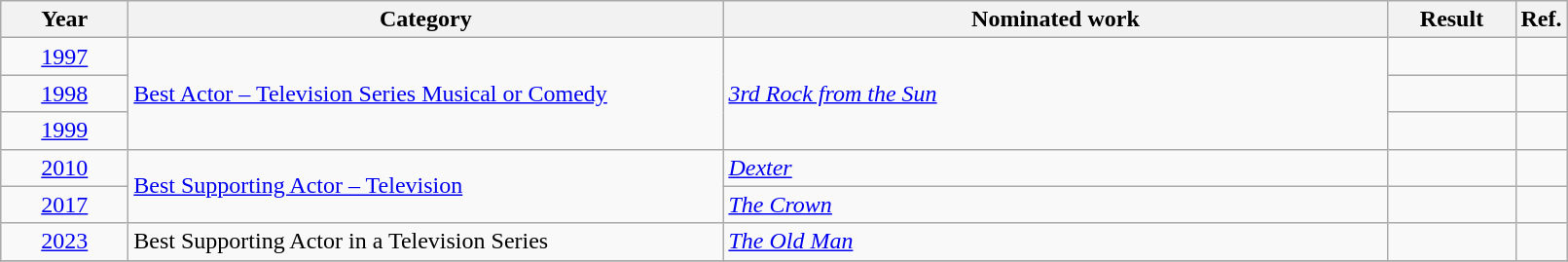<table class=wikitable>
<tr>
<th scope="col" style="width:5em;">Year</th>
<th scope="col" style="width:25em;">Category</th>
<th scope="col" style="width:28em;">Nominated work</th>
<th scope="col" style="width:5em;">Result</th>
<th>Ref.</th>
</tr>
<tr>
<td style="text-align:center;"><a href='#'>1997</a></td>
<td rowspan=3><a href='#'>Best Actor – Television Series Musical or Comedy</a></td>
<td rowspan=3><em><a href='#'>3rd Rock from the Sun</a></em></td>
<td></td>
<td style="text-align:center;"></td>
</tr>
<tr>
<td style="text-align:center;"><a href='#'>1998</a></td>
<td></td>
<td style="text-align:center;"></td>
</tr>
<tr>
<td style="text-align:center;"><a href='#'>1999</a></td>
<td></td>
<td style="text-align:center;"></td>
</tr>
<tr>
<td style="text-align:center;"><a href='#'>2010</a></td>
<td rowspan=2><a href='#'>Best Supporting Actor – Television</a></td>
<td><em><a href='#'>Dexter</a></em></td>
<td></td>
<td style="text-align:center;"></td>
</tr>
<tr>
<td style="text-align:center;"><a href='#'>2017</a></td>
<td><em><a href='#'>The Crown</a></em></td>
<td></td>
<td style="text-align:center;"></td>
</tr>
<tr>
<td style="text-align:center;"><a href='#'>2023</a></td>
<td>Best Supporting Actor in a Television Series</td>
<td><em><a href='#'>The Old Man</a></em></td>
<td></td>
<td style="text-align:center;"></td>
</tr>
<tr>
</tr>
</table>
